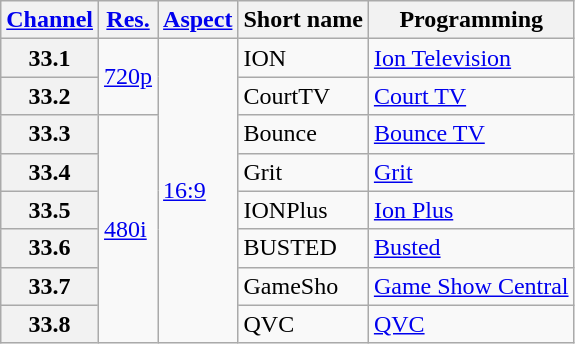<table class="wikitable">
<tr>
<th scope = "col"><a href='#'>Channel</a></th>
<th scope = "col"><a href='#'>Res.</a></th>
<th scope = "col"><a href='#'>Aspect</a></th>
<th scope = "col">Short name</th>
<th scope = "col">Programming</th>
</tr>
<tr>
<th scope = "row">33.1</th>
<td rowspan="2"><a href='#'>720p</a></td>
<td rowspan="8"><a href='#'>16:9</a></td>
<td>ION</td>
<td><a href='#'>Ion Television</a></td>
</tr>
<tr>
<th scope = "row">33.2</th>
<td>CourtTV</td>
<td><a href='#'>Court TV</a></td>
</tr>
<tr>
<th scope = "row">33.3</th>
<td rowspan="6"><a href='#'>480i</a></td>
<td>Bounce</td>
<td><a href='#'>Bounce TV</a></td>
</tr>
<tr>
<th scope = "row">33.4</th>
<td>Grit</td>
<td><a href='#'>Grit</a></td>
</tr>
<tr>
<th scope = "row">33.5</th>
<td>IONPlus</td>
<td><a href='#'>Ion Plus</a></td>
</tr>
<tr>
<th scope = "row">33.6</th>
<td>BUSTED</td>
<td><a href='#'>Busted</a></td>
</tr>
<tr>
<th scope = "row">33.7</th>
<td>GameSho</td>
<td><a href='#'>Game Show Central</a></td>
</tr>
<tr>
<th scope = "row">33.8</th>
<td>QVC</td>
<td><a href='#'>QVC</a></td>
</tr>
</table>
